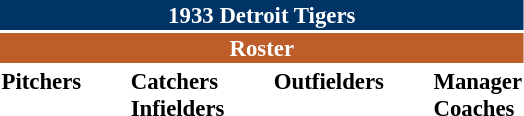<table class="toccolours" style="font-size: 95%;">
<tr>
<th colspan="10" style="background-color: #003366; color: #FFFFFF; text-align: center;">1933 Detroit Tigers</th>
</tr>
<tr>
<td colspan="10" style="background-color: #bd5d29; color: white; text-align: center;"><strong>Roster</strong></td>
</tr>
<tr>
<td valign="top"><strong>Pitchers</strong><br>












</td>
<td width="25px"></td>
<td valign="top"><strong>Catchers</strong><br>



<strong>Infielders</strong>





</td>
<td width="25px"></td>
<td valign="top"><strong>Outfielders</strong><br>





</td>
<td width="25px"></td>
<td valign="top"><strong>Manager</strong><br>

<strong>Coaches</strong>
</td>
</tr>
</table>
